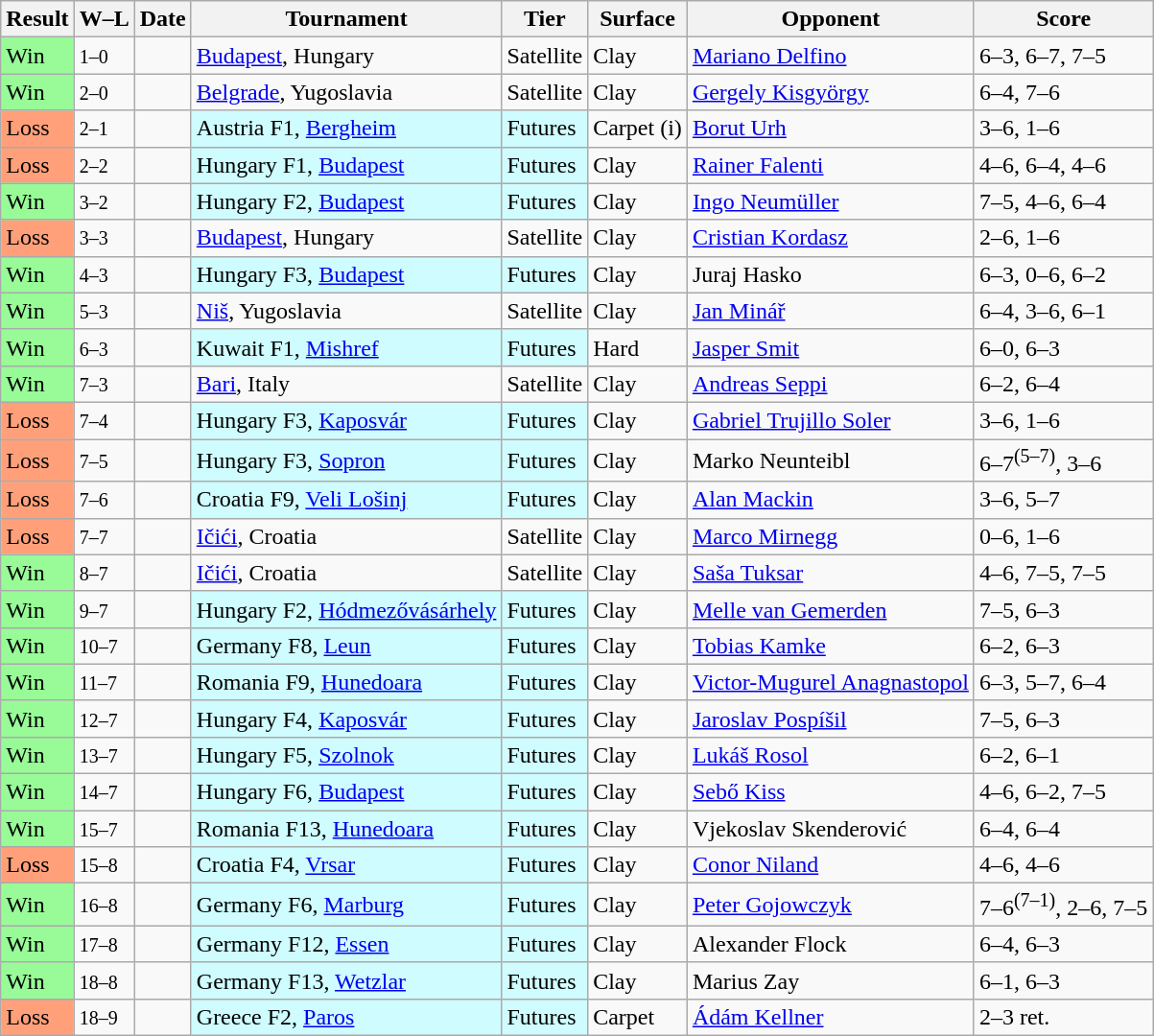<table class="sortable wikitable">
<tr>
<th>Result</th>
<th class="unsortable">W–L</th>
<th>Date</th>
<th>Tournament</th>
<th>Tier</th>
<th>Surface</th>
<th>Opponent</th>
<th class="unsortable">Score</th>
</tr>
<tr>
<td bgcolor=98FB98>Win</td>
<td><small>1–0</small></td>
<td></td>
<td><a href='#'>Budapest</a>, Hungary</td>
<td>Satellite</td>
<td>Clay</td>
<td> <a href='#'>Mariano Delfino</a></td>
<td>6–3, 6–7, 7–5</td>
</tr>
<tr>
<td bgcolor=98FB98>Win</td>
<td><small>2–0</small></td>
<td></td>
<td><a href='#'>Belgrade</a>, Yugoslavia</td>
<td>Satellite</td>
<td>Clay</td>
<td> <a href='#'>Gergely Kisgyörgy</a></td>
<td>6–4, 7–6</td>
</tr>
<tr>
<td bgcolor=FFA07A>Loss</td>
<td><small>2–1</small></td>
<td></td>
<td style="background:#cffcff;">Austria F1, <a href='#'>Bergheim</a></td>
<td style="background:#cffcff;">Futures</td>
<td>Carpet (i)</td>
<td> <a href='#'>Borut Urh</a></td>
<td>3–6, 1–6</td>
</tr>
<tr>
<td bgcolor=FFA07A>Loss</td>
<td><small>2–2</small></td>
<td></td>
<td style="background:#cffcff;">Hungary F1, <a href='#'>Budapest</a></td>
<td style="background:#cffcff;">Futures</td>
<td>Clay</td>
<td> <a href='#'>Rainer Falenti</a></td>
<td>4–6, 6–4, 4–6</td>
</tr>
<tr>
<td bgcolor=98FB98>Win</td>
<td><small>3–2</small></td>
<td></td>
<td style="background:#cffcff;">Hungary F2, <a href='#'>Budapest</a></td>
<td style="background:#cffcff;">Futures</td>
<td>Clay</td>
<td> <a href='#'>Ingo Neumüller</a></td>
<td>7–5, 4–6, 6–4</td>
</tr>
<tr>
<td bgcolor=FFA07A>Loss</td>
<td><small>3–3</small></td>
<td></td>
<td><a href='#'>Budapest</a>, Hungary</td>
<td>Satellite</td>
<td>Clay</td>
<td> <a href='#'>Cristian Kordasz</a></td>
<td>2–6, 1–6</td>
</tr>
<tr>
<td bgcolor=98FB98>Win</td>
<td><small>4–3</small></td>
<td></td>
<td style="background:#cffcff;">Hungary F3, <a href='#'>Budapest</a></td>
<td style="background:#cffcff;">Futures</td>
<td>Clay</td>
<td> Juraj Hasko</td>
<td>6–3, 0–6, 6–2</td>
</tr>
<tr>
<td bgcolor=98FB98>Win</td>
<td><small>5–3</small></td>
<td></td>
<td><a href='#'>Niš</a>, Yugoslavia</td>
<td>Satellite</td>
<td>Clay</td>
<td> <a href='#'>Jan Minář</a></td>
<td>6–4, 3–6, 6–1</td>
</tr>
<tr>
<td bgcolor=98FB98>Win</td>
<td><small>6–3</small></td>
<td></td>
<td style="background:#cffcff;">Kuwait F1, <a href='#'>Mishref</a></td>
<td style="background:#cffcff;">Futures</td>
<td>Hard</td>
<td> <a href='#'>Jasper Smit</a></td>
<td>6–0, 6–3</td>
</tr>
<tr>
<td bgcolor=98FB98>Win</td>
<td><small>7–3</small></td>
<td></td>
<td><a href='#'>Bari</a>, Italy</td>
<td>Satellite</td>
<td>Clay</td>
<td> <a href='#'>Andreas Seppi</a></td>
<td>6–2, 6–4</td>
</tr>
<tr>
<td bgcolor=FFA07A>Loss</td>
<td><small>7–4</small></td>
<td></td>
<td style="background:#cffcff;">Hungary F3, <a href='#'>Kaposvár</a></td>
<td style="background:#cffcff;">Futures</td>
<td>Clay</td>
<td> <a href='#'>Gabriel Trujillo Soler</a></td>
<td>3–6, 1–6</td>
</tr>
<tr>
<td bgcolor=FFA07A>Loss</td>
<td><small>7–5</small></td>
<td></td>
<td style="background:#cffcff;">Hungary F3, <a href='#'>Sopron</a></td>
<td style="background:#cffcff;">Futures</td>
<td>Clay</td>
<td> Marko Neunteibl</td>
<td>6–7<sup>(5–7)</sup>, 3–6</td>
</tr>
<tr>
<td bgcolor=FFA07A>Loss</td>
<td><small>7–6</small></td>
<td></td>
<td style="background:#cffcff;">Croatia F9, <a href='#'>Veli Lošinj</a></td>
<td style="background:#cffcff;">Futures</td>
<td>Clay</td>
<td> <a href='#'>Alan Mackin</a></td>
<td>3–6, 5–7</td>
</tr>
<tr>
<td bgcolor=FFA07A>Loss</td>
<td><small>7–7</small></td>
<td></td>
<td><a href='#'>Ičići</a>, Croatia</td>
<td>Satellite</td>
<td>Clay</td>
<td> <a href='#'>Marco Mirnegg</a></td>
<td>0–6, 1–6</td>
</tr>
<tr>
<td bgcolor=98FB98>Win</td>
<td><small>8–7</small></td>
<td></td>
<td><a href='#'>Ičići</a>, Croatia</td>
<td>Satellite</td>
<td>Clay</td>
<td> <a href='#'>Saša Tuksar</a></td>
<td>4–6, 7–5, 7–5</td>
</tr>
<tr>
<td bgcolor=98FB98>Win</td>
<td><small>9–7</small></td>
<td></td>
<td style="background:#cffcff;">Hungary F2, <a href='#'>Hódmezővásárhely</a></td>
<td style="background:#cffcff;">Futures</td>
<td>Clay</td>
<td> <a href='#'>Melle van Gemerden</a></td>
<td>7–5, 6–3</td>
</tr>
<tr>
<td bgcolor=98FB98>Win</td>
<td><small>10–7</small></td>
<td></td>
<td style="background:#cffcff;">Germany F8, <a href='#'>Leun</a></td>
<td style="background:#cffcff;">Futures</td>
<td>Clay</td>
<td> <a href='#'>Tobias Kamke</a></td>
<td>6–2, 6–3</td>
</tr>
<tr>
<td bgcolor=98FB98>Win</td>
<td><small>11–7</small></td>
<td></td>
<td style="background:#cffcff;">Romania F9, <a href='#'>Hunedoara</a></td>
<td style="background:#cffcff;">Futures</td>
<td>Clay</td>
<td> <a href='#'>Victor-Mugurel Anagnastopol</a></td>
<td>6–3, 5–7, 6–4</td>
</tr>
<tr>
<td bgcolor=98FB98>Win</td>
<td><small>12–7</small></td>
<td></td>
<td style="background:#cffcff;">Hungary F4, <a href='#'>Kaposvár</a></td>
<td style="background:#cffcff;">Futures</td>
<td>Clay</td>
<td> <a href='#'>Jaroslav Pospíšil</a></td>
<td>7–5, 6–3</td>
</tr>
<tr>
<td bgcolor=98FB98>Win</td>
<td><small>13–7</small></td>
<td></td>
<td style="background:#cffcff;">Hungary F5, <a href='#'>Szolnok</a></td>
<td style="background:#cffcff;">Futures</td>
<td>Clay</td>
<td> <a href='#'>Lukáš Rosol</a></td>
<td>6–2, 6–1</td>
</tr>
<tr>
<td bgcolor=98FB98>Win</td>
<td><small>14–7</small></td>
<td></td>
<td style="background:#cffcff;">Hungary F6, <a href='#'>Budapest</a></td>
<td style="background:#cffcff;">Futures</td>
<td>Clay</td>
<td> <a href='#'>Sebő Kiss</a></td>
<td>4–6, 6–2, 7–5</td>
</tr>
<tr>
<td bgcolor=98FB98>Win</td>
<td><small>15–7</small></td>
<td></td>
<td style="background:#cffcff;">Romania F13, <a href='#'>Hunedoara</a></td>
<td style="background:#cffcff;">Futures</td>
<td>Clay</td>
<td> Vjekoslav Skenderović</td>
<td>6–4, 6–4</td>
</tr>
<tr>
<td bgcolor=FFA07A>Loss</td>
<td><small>15–8</small></td>
<td></td>
<td style="background:#cffcff;">Croatia F4, <a href='#'>Vrsar</a></td>
<td style="background:#cffcff;">Futures</td>
<td>Clay</td>
<td> <a href='#'>Conor Niland</a></td>
<td>4–6, 4–6</td>
</tr>
<tr>
<td bgcolor=98FB98>Win</td>
<td><small>16–8</small></td>
<td></td>
<td style="background:#cffcff;">Germany F6, <a href='#'>Marburg</a></td>
<td style="background:#cffcff;">Futures</td>
<td>Clay</td>
<td> <a href='#'>Peter Gojowczyk</a></td>
<td>7–6<sup>(7–1)</sup>, 2–6, 7–5</td>
</tr>
<tr>
<td bgcolor=98FB98>Win</td>
<td><small>17–8</small></td>
<td></td>
<td style="background:#cffcff;">Germany F12, <a href='#'>Essen</a></td>
<td style="background:#cffcff;">Futures</td>
<td>Clay</td>
<td> Alexander Flock</td>
<td>6–4, 6–3</td>
</tr>
<tr>
<td bgcolor=98FB98>Win</td>
<td><small>18–8</small></td>
<td></td>
<td style="background:#cffcff;">Germany F13, <a href='#'>Wetzlar</a></td>
<td style="background:#cffcff;">Futures</td>
<td>Clay</td>
<td> Marius Zay</td>
<td>6–1, 6–3</td>
</tr>
<tr>
<td bgcolor=FFA07A>Loss</td>
<td><small>18–9</small></td>
<td></td>
<td style="background:#cffcff;">Greece F2, <a href='#'>Paros</a></td>
<td style="background:#cffcff;">Futures</td>
<td>Carpet</td>
<td> <a href='#'>Ádám Kellner</a></td>
<td>2–3 ret.</td>
</tr>
</table>
